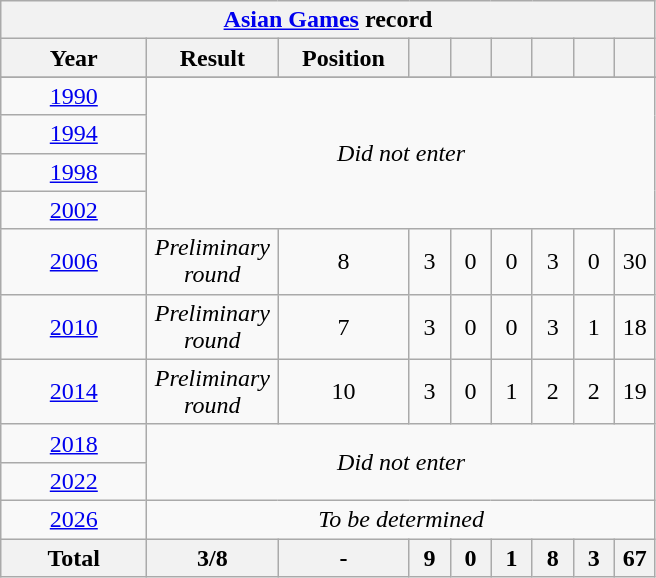<table class="wikitable" style="text-align: center;">
<tr>
<th colspan=9><a href='#'>Asian Games</a> record</th>
</tr>
<tr>
<th style="width:90px;">Year</th>
<th style="width:80px;">Result</th>
<th style="width:80px;">Position</th>
<th style="width:20px;"></th>
<th style="width:20px;"></th>
<th style="width:20px;"></th>
<th style="width:20px;"></th>
<th style="width:20px;"></th>
<th style="width:20px;"></th>
</tr>
<tr style="background:#cfaa88;">
</tr>
<tr>
<td> <a href='#'>1990</a></td>
<td colspan=8 rowspan=4><em>Did not enter</em></td>
</tr>
<tr>
<td> <a href='#'>1994</a></td>
</tr>
<tr>
<td> <a href='#'>1998</a></td>
</tr>
<tr>
<td> <a href='#'>2002</a></td>
</tr>
<tr>
<td> <a href='#'>2006</a></td>
<td><em>Preliminary round</em></td>
<td>8</td>
<td>3</td>
<td>0</td>
<td>0</td>
<td>3</td>
<td>0</td>
<td>30</td>
</tr>
<tr>
<td> <a href='#'>2010</a></td>
<td><em>Preliminary round</em></td>
<td>7</td>
<td>3</td>
<td>0</td>
<td>0</td>
<td>3</td>
<td>1</td>
<td>18</td>
</tr>
<tr>
<td> <a href='#'>2014</a></td>
<td><em>Preliminary round</em></td>
<td>10</td>
<td>3</td>
<td>0</td>
<td>1</td>
<td>2</td>
<td>2</td>
<td>19</td>
</tr>
<tr>
<td> <a href='#'>2018</a></td>
<td colspan=8 rowspan=2><em>Did not enter</em></td>
</tr>
<tr>
<td> <a href='#'>2022</a></td>
</tr>
<tr>
<td> <a href='#'>2026</a></td>
<td colspan="8"><em>To be determined</em></td>
</tr>
<tr>
<th>Total</th>
<th>3/8</th>
<th>-</th>
<th>9</th>
<th>0</th>
<th>1</th>
<th>8</th>
<th>3</th>
<th>67</th>
</tr>
</table>
